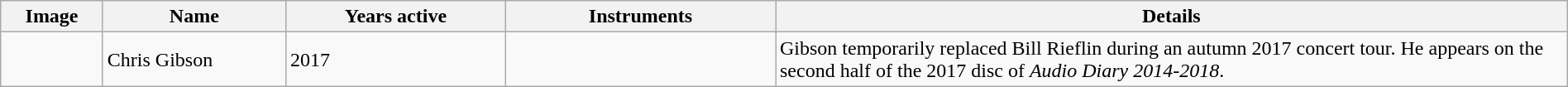<table class="wikitable" border="1" width=100%>
<tr>
<th width="75">Image</th>
<th width="140">Name</th>
<th width="170">Years active</th>
<th width="210">Instruments</th>
<th>Details</th>
</tr>
<tr>
<td></td>
<td>Chris Gibson</td>
<td>2017</td>
<td></td>
<td>Gibson temporarily replaced Bill Rieflin during an autumn 2017 concert tour.  He appears on the second half of the 2017 disc of <em>Audio Diary 2014-2018</em>.</td>
</tr>
</table>
